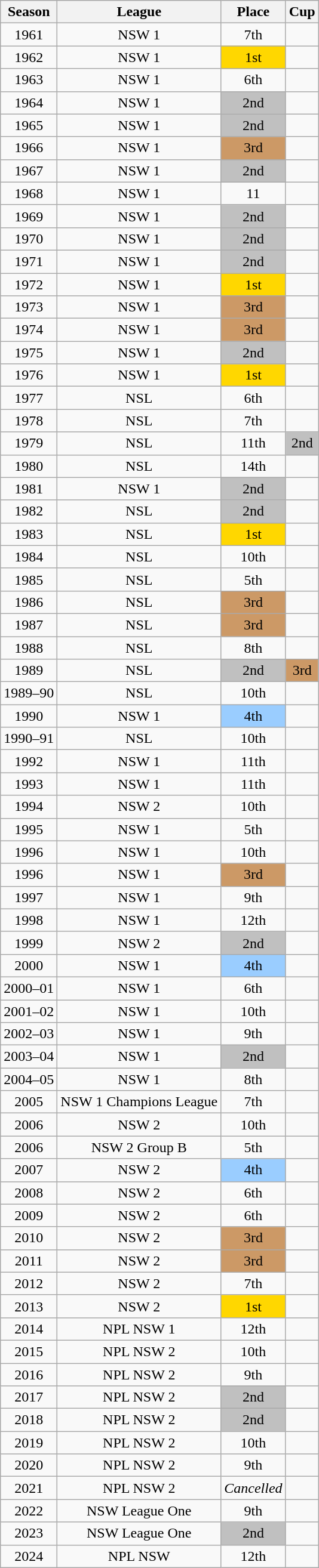<table class="wikitable" style="text-align: center;">
<tr>
<th>Season</th>
<th>League</th>
<th>Place</th>
<th>Cup</th>
</tr>
<tr>
<td>1961</td>
<td>NSW 1</td>
<td>7th</td>
<td></td>
</tr>
<tr>
<td>1962</td>
<td>NSW 1</td>
<td style="background:Gold">1st</td>
<td></td>
</tr>
<tr>
<td>1963</td>
<td>NSW 1</td>
<td>6th</td>
<td></td>
</tr>
<tr>
<td>1964</td>
<td>NSW 1</td>
<td style="background:Silver">2nd</td>
<td></td>
</tr>
<tr>
<td>1965</td>
<td>NSW 1</td>
<td style="background:Silver">2nd</td>
<td></td>
</tr>
<tr>
<td>1966</td>
<td>NSW 1</td>
<td style="background:#c96">3rd</td>
<td></td>
</tr>
<tr>
<td>1967</td>
<td>NSW 1</td>
<td style="background:Silver">2nd</td>
<td></td>
</tr>
<tr>
<td>1968</td>
<td>NSW 1</td>
<td>11</td>
<td></td>
</tr>
<tr>
<td>1969</td>
<td>NSW 1</td>
<td style="background:Silver">2nd</td>
<td></td>
</tr>
<tr>
<td>1970</td>
<td>NSW 1</td>
<td style="background:Silver">2nd</td>
<td></td>
</tr>
<tr>
<td>1971</td>
<td>NSW 1</td>
<td style="background:Silver">2nd</td>
<td></td>
</tr>
<tr>
<td>1972</td>
<td>NSW 1</td>
<td style="background:Gold">1st</td>
<td></td>
</tr>
<tr>
<td>1973</td>
<td>NSW 1</td>
<td style="background:#c96">3rd</td>
<td></td>
</tr>
<tr>
<td>1974</td>
<td>NSW 1</td>
<td style="background:#c96">3rd</td>
<td></td>
</tr>
<tr>
<td>1975</td>
<td>NSW 1</td>
<td style="background:Silver">2nd</td>
<td></td>
</tr>
<tr>
<td>1976</td>
<td>NSW 1</td>
<td style="background:Gold">1st</td>
<td></td>
</tr>
<tr>
<td>1977</td>
<td>NSL</td>
<td>6th</td>
<td></td>
</tr>
<tr>
<td>1978</td>
<td>NSL</td>
<td>7th</td>
<td></td>
</tr>
<tr>
<td>1979</td>
<td>NSL</td>
<td>11th</td>
<td style="background:Silver">2nd</td>
</tr>
<tr>
<td>1980</td>
<td>NSL</td>
<td>14th</td>
<td></td>
</tr>
<tr>
<td>1981</td>
<td>NSW 1</td>
<td style="background:Silver">2nd</td>
<td></td>
</tr>
<tr>
<td>1982</td>
<td>NSL</td>
<td style="background:Silver">2nd</td>
<td></td>
</tr>
<tr>
<td>1983</td>
<td>NSL</td>
<td style="background:Gold">1st</td>
<td></td>
</tr>
<tr>
<td>1984</td>
<td>NSL</td>
<td>10th</td>
<td></td>
</tr>
<tr>
<td>1985</td>
<td>NSL</td>
<td>5th</td>
<td></td>
</tr>
<tr>
<td>1986</td>
<td>NSL</td>
<td style="background:#c96">3rd</td>
<td></td>
</tr>
<tr>
<td>1987</td>
<td>NSL</td>
<td style="background:#c96">3rd</td>
<td></td>
</tr>
<tr>
<td>1988</td>
<td>NSL</td>
<td>8th</td>
<td></td>
</tr>
<tr>
<td>1989</td>
<td>NSL</td>
<td style="background:Silver">2nd</td>
<td style="background:#c96">3rd</td>
</tr>
<tr>
<td>1989–90</td>
<td>NSL</td>
<td>10th</td>
<td></td>
</tr>
<tr>
<td>1990</td>
<td>NSW 1</td>
<td style="background:#9acdff">4th</td>
<td></td>
</tr>
<tr>
<td>1990–91</td>
<td>NSL</td>
<td>10th</td>
<td></td>
</tr>
<tr>
<td>1992</td>
<td>NSW 1</td>
<td>11th</td>
<td></td>
</tr>
<tr>
<td>1993</td>
<td>NSW 1</td>
<td>11th</td>
<td></td>
</tr>
<tr>
<td>1994</td>
<td>NSW 2</td>
<td>10th</td>
<td></td>
</tr>
<tr>
<td>1995</td>
<td>NSW 1</td>
<td>5th</td>
<td></td>
</tr>
<tr>
<td>1996</td>
<td>NSW 1</td>
<td>10th</td>
<td></td>
</tr>
<tr>
<td>1996</td>
<td>NSW 1</td>
<td style="background:#c96">3rd</td>
<td></td>
</tr>
<tr>
<td>1997</td>
<td>NSW 1</td>
<td>9th</td>
<td></td>
</tr>
<tr>
<td>1998</td>
<td>NSW 1</td>
<td>12th</td>
<td></td>
</tr>
<tr>
<td>1999</td>
<td>NSW 2</td>
<td style="background:Silver">2nd</td>
<td></td>
</tr>
<tr>
<td>2000</td>
<td>NSW 1</td>
<td style="background:#9acdff">4th</td>
<td></td>
</tr>
<tr>
<td>2000–01</td>
<td>NSW 1</td>
<td>6th</td>
<td></td>
</tr>
<tr>
<td>2001–02</td>
<td>NSW 1</td>
<td>10th</td>
<td></td>
</tr>
<tr>
<td>2002–03</td>
<td>NSW 1</td>
<td>9th</td>
<td></td>
</tr>
<tr>
<td>2003–04</td>
<td>NSW 1</td>
<td style="background:Silver">2nd</td>
<td></td>
</tr>
<tr>
<td>2004–05</td>
<td>NSW 1</td>
<td>8th</td>
<td></td>
</tr>
<tr>
<td>2005</td>
<td>NSW 1 Champions League</td>
<td>7th</td>
<td></td>
</tr>
<tr>
<td>2006</td>
<td>NSW 2</td>
<td>10th</td>
<td></td>
</tr>
<tr>
<td>2006</td>
<td>NSW 2 Group B</td>
<td>5th</td>
<td></td>
</tr>
<tr>
<td>2007</td>
<td>NSW 2</td>
<td style="background:#9acdff">4th</td>
<td></td>
</tr>
<tr>
<td>2008</td>
<td>NSW 2</td>
<td>6th</td>
<td></td>
</tr>
<tr>
<td>2009</td>
<td>NSW 2</td>
<td>6th</td>
<td></td>
</tr>
<tr>
<td>2010</td>
<td>NSW 2</td>
<td style="background:#c96">3rd</td>
<td></td>
</tr>
<tr>
<td>2011</td>
<td>NSW 2</td>
<td style="background:#c96">3rd</td>
<td></td>
</tr>
<tr>
<td>2012</td>
<td>NSW 2</td>
<td>7th</td>
<td></td>
</tr>
<tr>
<td>2013</td>
<td>NSW 2</td>
<td style="background:Gold">1st</td>
<td></td>
</tr>
<tr>
<td>2014</td>
<td>NPL NSW 1</td>
<td>12th</td>
<td></td>
</tr>
<tr>
<td>2015</td>
<td>NPL NSW 2</td>
<td>10th</td>
<td></td>
</tr>
<tr>
<td>2016</td>
<td>NPL NSW 2</td>
<td>9th</td>
<td></td>
</tr>
<tr>
<td>2017</td>
<td>NPL NSW 2</td>
<td style="background:Silver">2nd</td>
<td></td>
</tr>
<tr>
<td>2018</td>
<td>NPL NSW 2</td>
<td style="background:Silver">2nd</td>
<td></td>
</tr>
<tr>
<td>2019</td>
<td>NPL NSW 2</td>
<td>10th</td>
<td></td>
</tr>
<tr>
<td>2020</td>
<td>NPL NSW 2</td>
<td>9th</td>
<td></td>
</tr>
<tr>
<td>2021</td>
<td>NPL NSW 2</td>
<td><em>Cancelled</em></td>
<td></td>
</tr>
<tr>
<td>2022</td>
<td>NSW League One</td>
<td>9th</td>
<td></td>
</tr>
<tr>
<td>2023</td>
<td>NSW League One</td>
<td style="background:Silver">2nd</td>
<td></td>
</tr>
<tr>
<td>2024</td>
<td>NPL NSW</td>
<td>12th</td>
<td></td>
</tr>
</table>
